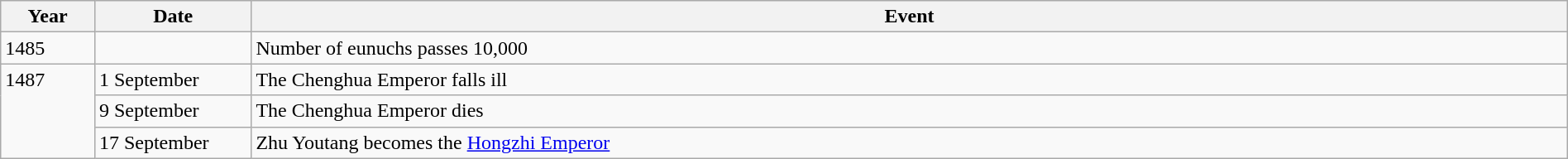<table class="wikitable" width="100%">
<tr>
<th style="width:6%">Year</th>
<th style="width:10%">Date</th>
<th>Event</th>
</tr>
<tr>
<td>1485</td>
<td></td>
<td>Number of eunuchs passes 10,000</td>
</tr>
<tr>
<td rowspan="3" valign="top">1487</td>
<td>1 September</td>
<td>The Chenghua Emperor falls ill</td>
</tr>
<tr>
<td>9 September</td>
<td>The Chenghua Emperor dies</td>
</tr>
<tr>
<td>17 September</td>
<td>Zhu Youtang becomes the <a href='#'>Hongzhi Emperor</a></td>
</tr>
</table>
